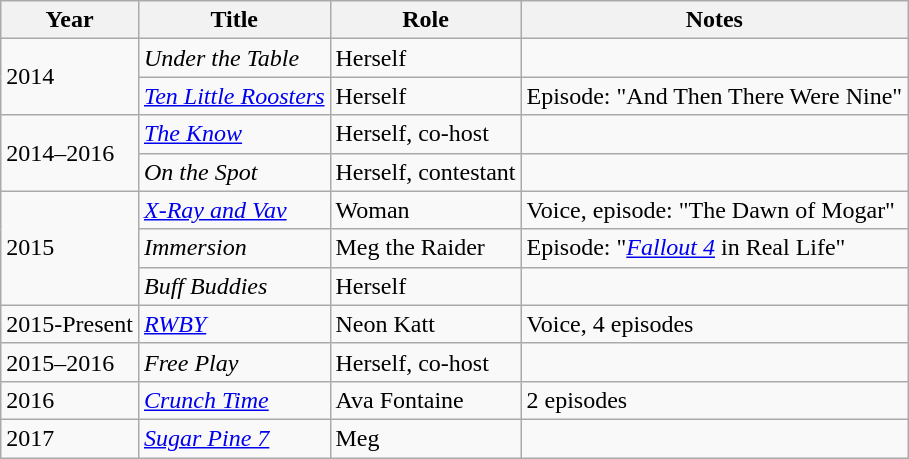<table class="wikitable sortable">
<tr>
<th>Year</th>
<th>Title</th>
<th>Role</th>
<th class="unsortable">Notes</th>
</tr>
<tr>
<td rowspan="2">2014</td>
<td><em>Under the Table</em></td>
<td>Herself</td>
<td></td>
</tr>
<tr>
<td><em><a href='#'>Ten Little Roosters</a></em></td>
<td>Herself</td>
<td>Episode: "And Then There Were Nine"</td>
</tr>
<tr>
<td rowspan="2">2014–2016</td>
<td><em><a href='#'>The Know</a></em></td>
<td>Herself, co-host</td>
<td></td>
</tr>
<tr>
<td><em>On the Spot</em></td>
<td>Herself, contestant</td>
<td></td>
</tr>
<tr>
<td rowspan="3">2015</td>
<td><em><a href='#'>X-Ray and Vav</a></em></td>
<td>Woman</td>
<td>Voice, episode: "The Dawn of Mogar"</td>
</tr>
<tr>
<td><em>Immersion</em></td>
<td>Meg the Raider</td>
<td>Episode: "<em><a href='#'>Fallout 4</a></em> in Real Life"</td>
</tr>
<tr>
<td><em>Buff Buddies</em></td>
<td>Herself</td>
<td></td>
</tr>
<tr>
<td>2015-Present</td>
<td><em><a href='#'>RWBY</a></em></td>
<td>Neon Katt</td>
<td>Voice, 4 episodes</td>
</tr>
<tr>
<td>2015–2016</td>
<td><em>Free Play</em></td>
<td>Herself, co-host</td>
<td></td>
</tr>
<tr>
<td>2016</td>
<td><em><a href='#'>Crunch Time</a></em></td>
<td>Ava Fontaine</td>
<td>2 episodes</td>
</tr>
<tr>
<td>2017</td>
<td><em><a href='#'>Sugar Pine 7</a></em></td>
<td>Meg</td>
<td></td>
</tr>
</table>
